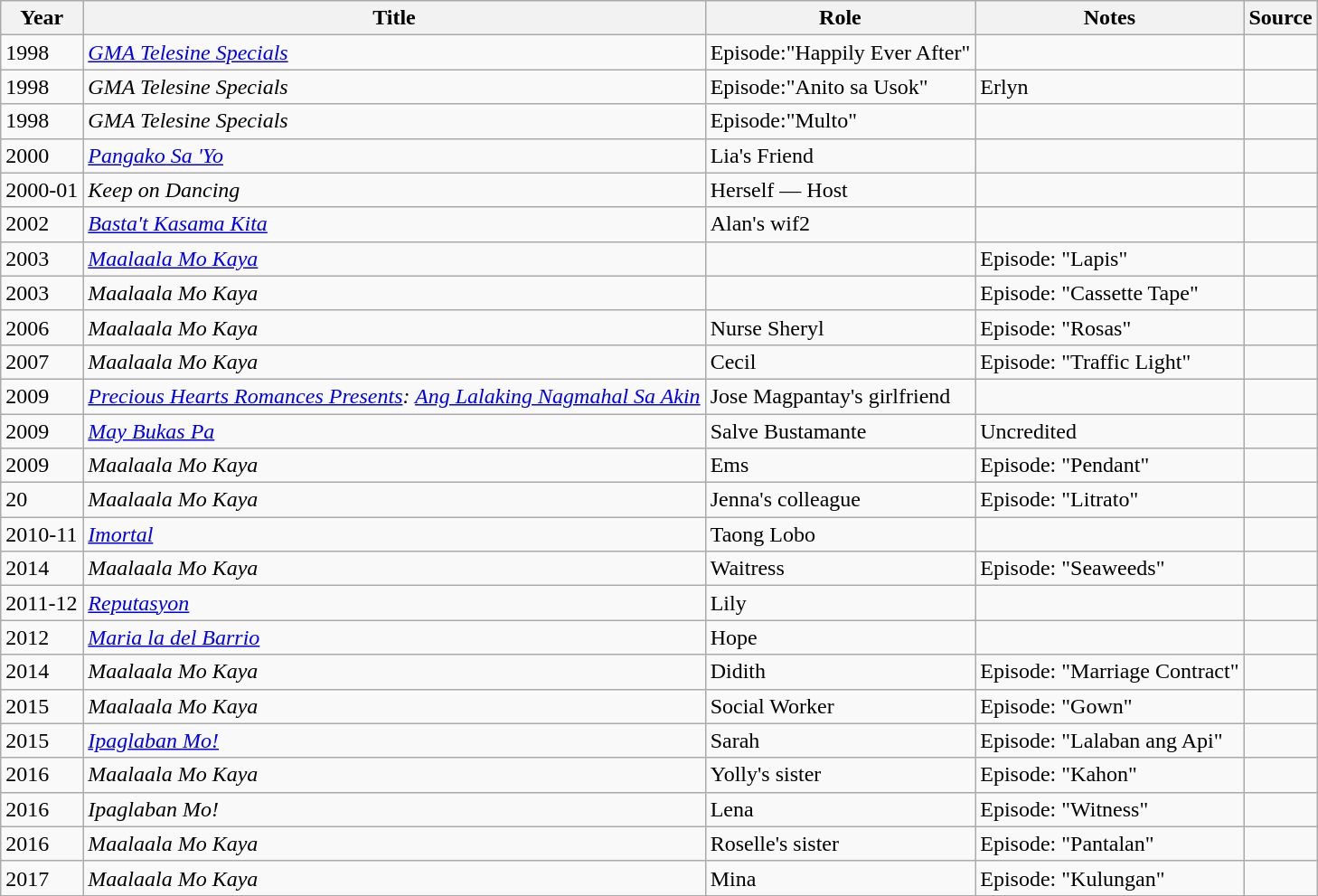<table class="wikitable sortable" >
<tr>
<th>Year</th>
<th>Title</th>
<th>Role</th>
<th class="unsortable">Notes </th>
<th class="unsortable">Source </th>
</tr>
<tr>
<td>1998</td>
<td><em><a href='#'>GMA Telesine Specials</a></em></td>
<td>Episode:"Happily Ever After"</td>
<td></td>
<td></td>
</tr>
<tr>
<td>1998</td>
<td><em>GMA Telesine Specials</em></td>
<td>Episode:"Anito sa Usok"</td>
<td>Erlyn</td>
<td></td>
</tr>
<tr>
<td>1998</td>
<td><em>GMA Telesine Specials</em></td>
<td>Episode:"Multo"</td>
<td></td>
<td></td>
</tr>
<tr>
<td>2000</td>
<td><em><a href='#'>Pangako Sa 'Yo</a></em></td>
<td>Lia's Friend</td>
<td></td>
<td></td>
</tr>
<tr>
<td>2000-01</td>
<td><em>Keep on Dancing</em></td>
<td>Herself — Host</td>
<td></td>
<td></td>
</tr>
<tr>
<td>2002</td>
<td><em><a href='#'>Basta't Kasama Kita</a></em></td>
<td>Alan's wif2</td>
<td></td>
<td></td>
</tr>
<tr>
<td>2003</td>
<td><em><a href='#'>Maalaala Mo Kaya</a></em></td>
<td></td>
<td>Episode: "Lapis"</td>
<td></td>
</tr>
<tr>
<td>2003</td>
<td><em>Maalaala Mo Kaya</em></td>
<td></td>
<td>Episode: "Cassette Tape"</td>
<td></td>
</tr>
<tr>
<td>2006</td>
<td><em>Maalaala Mo Kaya</em></td>
<td>Nurse Sheryl</td>
<td>Episode: "Rosas"</td>
<td></td>
</tr>
<tr>
<td>2007</td>
<td><em>Maalaala Mo Kaya</em></td>
<td>Cecil</td>
<td>Episode: "Traffic Light"</td>
<td></td>
</tr>
<tr>
<td>2009</td>
<td><em><a href='#'>Precious Hearts Romances Presents</a>: <a href='#'>Ang Lalaking Nagmahal Sa Akin</a></em></td>
<td>Jose Magpantay's girlfriend</td>
<td></td>
<td></td>
</tr>
<tr>
<td>2009</td>
<td><em><a href='#'>May Bukas Pa</a></em></td>
<td>Salve Bustamante</td>
<td>Uncredited</td>
<td></td>
</tr>
<tr>
<td>2009</td>
<td><em>Maalaala Mo Kaya</em></td>
<td>Ems</td>
<td>Episode: "Pendant"</td>
<td></td>
</tr>
<tr>
<td>20</td>
<td><em>Maalaala Mo Kaya</em></td>
<td>Jenna's colleague</td>
<td>Episode: "Litrato"</td>
<td></td>
</tr>
<tr>
<td>2010-11</td>
<td><em><a href='#'>Imortal</a></em></td>
<td>Taong Lobo</td>
<td></td>
<td></td>
</tr>
<tr>
<td>2014</td>
<td><em>Maalaala Mo Kaya</em></td>
<td>Waitress</td>
<td>Episode: "Seaweeds"</td>
<td></td>
</tr>
<tr>
<td>2011-12</td>
<td><em><a href='#'>Reputasyon</a></em></td>
<td>Lily</td>
<td></td>
<td></td>
</tr>
<tr>
<td>2012</td>
<td><em><a href='#'>Maria la del Barrio</a></em></td>
<td>Hope</td>
<td></td>
<td></td>
</tr>
<tr>
<td>2014</td>
<td><em>Maalaala Mo Kaya</em></td>
<td>Didith</td>
<td>Episode: "Marriage Contract"</td>
<td></td>
</tr>
<tr>
<td>2015</td>
<td><em>Maalaala Mo Kaya</em></td>
<td>Social Worker</td>
<td>Episode: "Gown"</td>
<td></td>
</tr>
<tr>
<td>2015</td>
<td><em><a href='#'>Ipaglaban Mo!</a></em></td>
<td>Sarah</td>
<td>Episode: "Lalaban ang Api"</td>
<td></td>
</tr>
<tr>
<td>2016</td>
<td><em>Maalaala Mo Kaya</em></td>
<td>Yolly's sister</td>
<td>Episode: "Kahon"</td>
<td></td>
</tr>
<tr>
<td>2016</td>
<td><em>Ipaglaban Mo!</em></td>
<td>Lena</td>
<td>Episode: "Witness"</td>
<td></td>
</tr>
<tr>
<td>2016</td>
<td><em>Maalaala Mo Kaya</em></td>
<td>Roselle's sister</td>
<td>Episode: "Pantalan"</td>
<td></td>
</tr>
<tr>
<td>2017</td>
<td><em>Maalaala Mo Kaya</em></td>
<td>Mina</td>
<td>Episode: "Kulungan"</td>
<td></td>
</tr>
<tr>
</tr>
</table>
